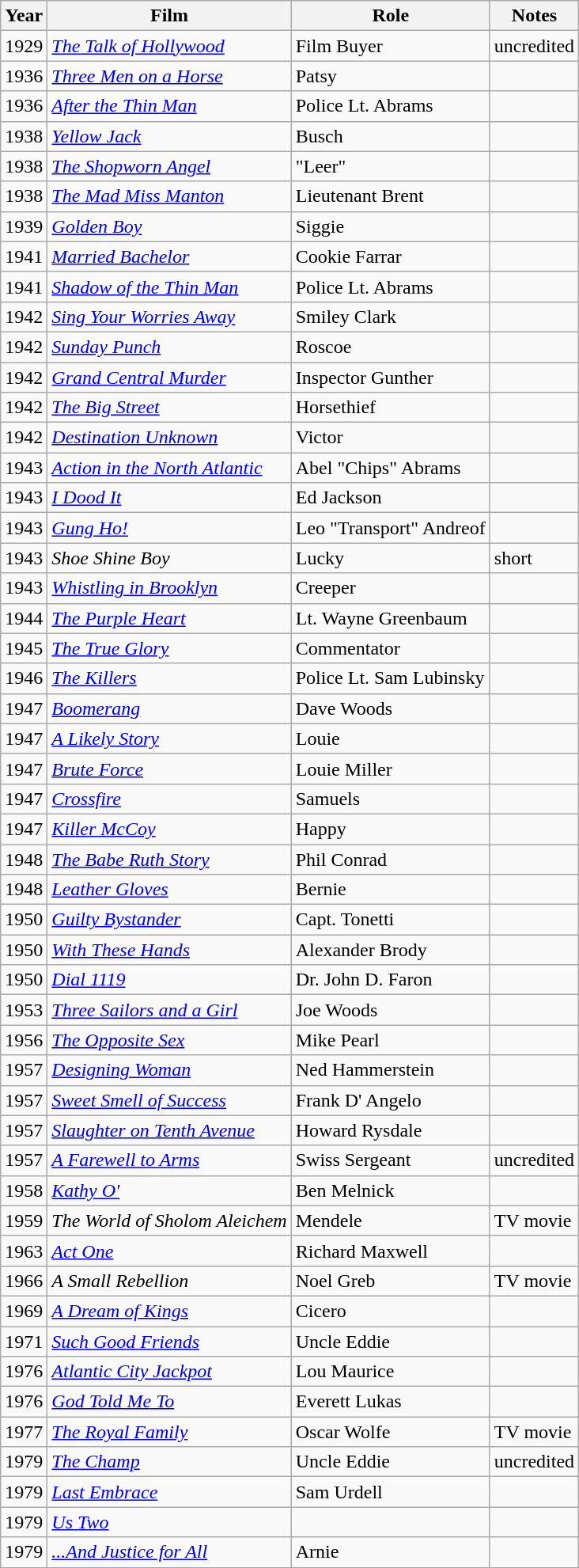<table class="wikitable sortable">
<tr>
<th>Year</th>
<th>Film</th>
<th>Role</th>
<th class="unsortable">Notes</th>
</tr>
<tr>
<td>1929</td>
<td><em><a href='#'>The Talk of Hollywood</a></em></td>
<td>Film Buyer</td>
<td>uncredited</td>
</tr>
<tr>
<td>1936</td>
<td><em><a href='#'>Three Men on a Horse</a></em></td>
<td>Patsy</td>
<td></td>
</tr>
<tr>
<td>1936</td>
<td><em><a href='#'>After the Thin Man</a></em></td>
<td>Police Lt. Abrams</td>
<td></td>
</tr>
<tr>
<td>1938</td>
<td><em><a href='#'>Yellow Jack</a></em></td>
<td>Busch</td>
<td></td>
</tr>
<tr>
<td>1938</td>
<td><em><a href='#'>The Shopworn Angel</a></em></td>
<td>"Leer"</td>
<td></td>
</tr>
<tr>
<td>1938</td>
<td><em><a href='#'>The Mad Miss Manton</a></em></td>
<td>Lieutenant Brent</td>
<td></td>
</tr>
<tr>
<td>1939</td>
<td><em><a href='#'>Golden Boy</a></em></td>
<td>Siggie</td>
<td></td>
</tr>
<tr>
<td>1941</td>
<td><em><a href='#'>Married Bachelor</a></em></td>
<td>Cookie Farrar</td>
<td></td>
</tr>
<tr>
<td>1941</td>
<td><em><a href='#'>Shadow of the Thin Man</a></em></td>
<td>Police Lt. Abrams</td>
<td></td>
</tr>
<tr>
<td>1942</td>
<td><em><a href='#'>Sing Your Worries Away</a></em></td>
<td>Smiley Clark</td>
<td></td>
</tr>
<tr>
<td>1942</td>
<td><em><a href='#'>Sunday Punch</a></em></td>
<td>Roscoe</td>
<td></td>
</tr>
<tr>
<td>1942</td>
<td><em><a href='#'>Grand Central Murder</a></em></td>
<td>Inspector Gunther</td>
<td></td>
</tr>
<tr>
<td>1942</td>
<td><em><a href='#'>The Big Street</a></em></td>
<td>Horsethief</td>
<td></td>
</tr>
<tr>
<td>1942</td>
<td><em><a href='#'>Destination Unknown</a></em></td>
<td>Victor</td>
<td></td>
</tr>
<tr>
<td>1943</td>
<td><em><a href='#'>Action in the North Atlantic</a></em></td>
<td>Abel "Chips" Abrams</td>
<td></td>
</tr>
<tr>
<td>1943</td>
<td><em><a href='#'>I Dood It</a></em></td>
<td>Ed Jackson</td>
<td></td>
</tr>
<tr>
<td>1943</td>
<td><em><a href='#'>Gung Ho!</a></em></td>
<td>Leo "Transport" Andreof</td>
<td></td>
</tr>
<tr>
<td>1943</td>
<td><em>Shoe Shine Boy</em></td>
<td>Lucky</td>
<td>short</td>
</tr>
<tr>
<td>1943</td>
<td><em><a href='#'>Whistling in Brooklyn</a></em></td>
<td>Creeper</td>
<td></td>
</tr>
<tr>
<td>1944</td>
<td><em><a href='#'>The Purple Heart</a></em></td>
<td>Lt. Wayne Greenbaum</td>
<td></td>
</tr>
<tr>
<td>1945</td>
<td><em><a href='#'>The True Glory</a></em></td>
<td>Commentator</td>
</tr>
<tr>
<td>1946</td>
<td><em><a href='#'>The Killers</a></em></td>
<td>Police Lt. Sam Lubinsky</td>
<td></td>
</tr>
<tr>
<td>1947</td>
<td><em><a href='#'>Boomerang</a></em></td>
<td>Dave Woods</td>
<td></td>
</tr>
<tr>
<td>1947</td>
<td><em><a href='#'>A Likely Story</a></em></td>
<td>Louie</td>
<td></td>
</tr>
<tr>
<td>1947</td>
<td><em><a href='#'>Brute Force</a></em></td>
<td>Louie Miller</td>
<td></td>
</tr>
<tr>
<td>1947</td>
<td><em><a href='#'>Crossfire</a></em></td>
<td>Samuels</td>
<td></td>
</tr>
<tr>
<td>1947</td>
<td><em><a href='#'>Killer McCoy</a></em></td>
<td>Happy</td>
<td></td>
</tr>
<tr>
<td>1948</td>
<td><em><a href='#'>The Babe Ruth Story</a></em></td>
<td>Phil Conrad</td>
<td></td>
</tr>
<tr>
<td>1948</td>
<td><em><a href='#'>Leather Gloves</a></em></td>
<td>Bernie</td>
<td></td>
</tr>
<tr>
<td>1950</td>
<td><em><a href='#'>Guilty Bystander</a></em></td>
<td>Capt. Tonetti</td>
<td></td>
</tr>
<tr>
<td>1950</td>
<td><em><a href='#'>With These Hands</a></em></td>
<td>Alexander Brody</td>
<td></td>
</tr>
<tr>
<td>1950</td>
<td><em><a href='#'>Dial 1119</a></em></td>
<td>Dr. John D. Faron</td>
<td></td>
</tr>
<tr>
<td>1953</td>
<td><em><a href='#'>Three Sailors and a Girl</a></em></td>
<td>Joe Woods</td>
<td></td>
</tr>
<tr>
<td>1956</td>
<td><em><a href='#'>The Opposite Sex</a></em></td>
<td>Mike Pearl</td>
<td></td>
</tr>
<tr>
<td>1957</td>
<td><em><a href='#'>Designing Woman</a></em></td>
<td>Ned Hammerstein</td>
<td></td>
</tr>
<tr>
<td>1957</td>
<td><em><a href='#'>Sweet Smell of Success</a></em></td>
<td>Frank D' Angelo</td>
<td></td>
</tr>
<tr>
<td>1957</td>
<td><em><a href='#'>Slaughter on Tenth Avenue</a></em></td>
<td>Howard Rysdale</td>
<td></td>
</tr>
<tr>
<td>1957</td>
<td><em><a href='#'>A Farewell to Arms</a></em></td>
<td>Swiss Sergeant</td>
<td>uncredited</td>
</tr>
<tr>
<td>1958</td>
<td><em><a href='#'>Kathy O'</a></em></td>
<td>Ben Melnick</td>
<td></td>
</tr>
<tr>
<td>1959</td>
<td><em>The World of Sholom Aleichem</em></td>
<td>Mendele</td>
<td>TV movie</td>
</tr>
<tr>
<td>1963</td>
<td><em><a href='#'>Act One</a></em></td>
<td>Richard Maxwell</td>
<td></td>
</tr>
<tr>
<td>1966</td>
<td><em>A Small Rebellion</em></td>
<td>Noel Greb</td>
<td>TV movie</td>
</tr>
<tr>
<td>1969</td>
<td><em><a href='#'>A Dream of Kings</a></em></td>
<td>Cicero</td>
<td></td>
</tr>
<tr>
<td>1971</td>
<td><em><a href='#'>Such Good Friends</a></em></td>
<td>Uncle Eddie</td>
<td></td>
</tr>
<tr>
<td>1976</td>
<td><em><a href='#'>Atlantic City Jackpot</a></em></td>
<td>Lou Maurice</td>
<td></td>
</tr>
<tr>
<td>1976</td>
<td><em><a href='#'>God Told Me To</a></em></td>
<td>Everett Lukas</td>
<td></td>
</tr>
<tr>
<td>1977</td>
<td><em><a href='#'>The Royal Family</a></em></td>
<td>Oscar Wolfe</td>
<td>TV movie</td>
</tr>
<tr>
<td>1979</td>
<td><em><a href='#'>The Champ</a></em></td>
<td>Uncle Eddie</td>
<td>uncredited</td>
</tr>
<tr>
<td>1979</td>
<td><em><a href='#'>Last Embrace</a></em></td>
<td>Sam Urdell</td>
<td></td>
</tr>
<tr>
<td>1979</td>
<td><em><a href='#'>Us Two</a></em></td>
<td></td>
<td></td>
</tr>
<tr>
<td>1979</td>
<td><em><a href='#'>...And Justice for All</a></em></td>
<td>Arnie</td>
<td></td>
</tr>
<tr>
</tr>
</table>
